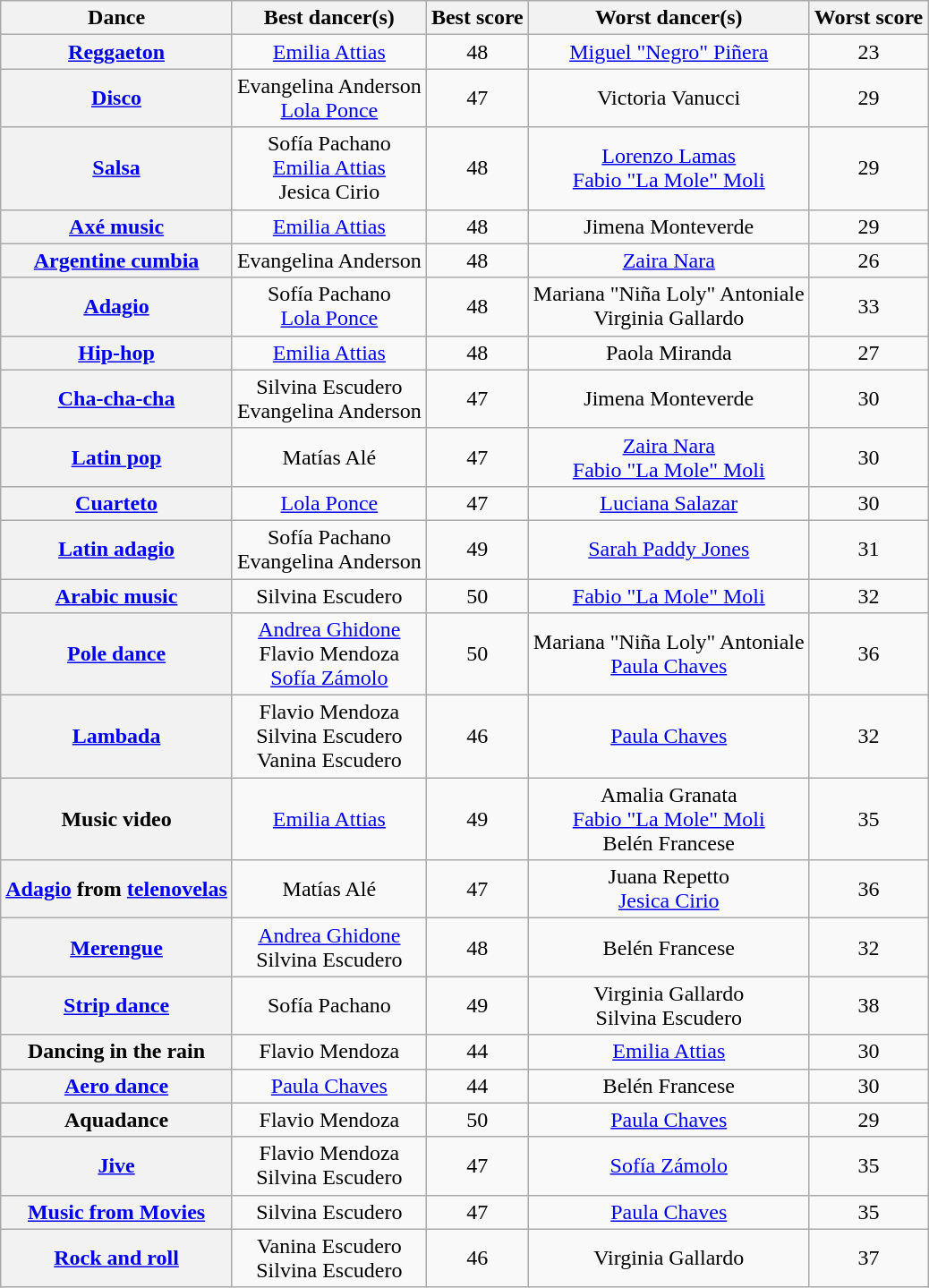<table class="wikitable sortable" style="text-align:center;">
<tr>
<th>Dance</th>
<th class="sortable">Best dancer(s)</th>
<th>Best score</th>
<th class="sortable">Worst dancer(s)</th>
<th>Worst score</th>
</tr>
<tr>
<th><a href='#'>Reggaeton</a></th>
<td><a href='#'>Emilia Attias</a></td>
<td>48</td>
<td><a href='#'>Miguel "Negro" Piñera</a></td>
<td>23</td>
</tr>
<tr>
<th><a href='#'>Disco</a></th>
<td>Evangelina Anderson<br><a href='#'>Lola Ponce</a></td>
<td>47</td>
<td>Victoria Vanucci</td>
<td>29</td>
</tr>
<tr>
<th><a href='#'>Salsa</a></th>
<td>Sofía Pachano<br><a href='#'>Emilia Attias</a><br>Jesica Cirio</td>
<td>48</td>
<td><a href='#'>Lorenzo Lamas</a><br><a href='#'>Fabio "La Mole" Moli</a></td>
<td>29</td>
</tr>
<tr>
<th><a href='#'>Axé music</a></th>
<td><a href='#'>Emilia Attias</a></td>
<td>48</td>
<td>Jimena Monteverde</td>
<td>29</td>
</tr>
<tr>
<th><a href='#'>Argentine cumbia</a></th>
<td>Evangelina Anderson</td>
<td>48</td>
<td><a href='#'>Zaira Nara</a></td>
<td>26</td>
</tr>
<tr>
<th><a href='#'>Adagio</a></th>
<td>Sofía Pachano<br><a href='#'>Lola Ponce</a></td>
<td>48</td>
<td>Mariana "Niña Loly" Antoniale<br>Virginia Gallardo</td>
<td>33</td>
</tr>
<tr>
<th><a href='#'>Hip-hop</a></th>
<td><a href='#'>Emilia Attias</a></td>
<td>48</td>
<td>Paola Miranda</td>
<td>27</td>
</tr>
<tr>
<th><a href='#'>Cha-cha-cha</a></th>
<td>Silvina Escudero<br>Evangelina Anderson</td>
<td>47</td>
<td>Jimena Monteverde</td>
<td>30</td>
</tr>
<tr>
<th><a href='#'>Latin pop</a></th>
<td>Matías Alé</td>
<td>47</td>
<td><a href='#'>Zaira Nara</a><br><a href='#'>Fabio "La Mole" Moli</a></td>
<td>30</td>
</tr>
<tr>
<th><a href='#'>Cuarteto</a></th>
<td><a href='#'>Lola Ponce</a></td>
<td>47</td>
<td><a href='#'>Luciana Salazar</a></td>
<td>30</td>
</tr>
<tr>
<th><a href='#'>Latin adagio</a></th>
<td>Sofía Pachano<br>Evangelina Anderson</td>
<td>49</td>
<td><a href='#'>Sarah Paddy Jones</a></td>
<td>31</td>
</tr>
<tr>
<th><a href='#'>Arabic music</a></th>
<td>Silvina Escudero</td>
<td>50</td>
<td><a href='#'>Fabio "La Mole" Moli</a></td>
<td>32</td>
</tr>
<tr>
<th><a href='#'>Pole dance</a></th>
<td><a href='#'>Andrea Ghidone</a><br>Flavio Mendoza<br><a href='#'>Sofía Zámolo</a></td>
<td>50</td>
<td>Mariana "Niña Loly" Antoniale<br><a href='#'>Paula Chaves</a></td>
<td>36</td>
</tr>
<tr>
<th><a href='#'>Lambada</a></th>
<td>Flavio Mendoza<br>Silvina Escudero<br>Vanina Escudero</td>
<td>46</td>
<td><a href='#'>Paula Chaves</a></td>
<td>32</td>
</tr>
<tr>
<th>Music video</th>
<td><a href='#'>Emilia Attias</a></td>
<td>49</td>
<td>Amalia Granata<br><a href='#'>Fabio "La Mole" Moli</a><br>Belén Francese</td>
<td>35</td>
</tr>
<tr>
<th><a href='#'>Adagio</a> from <a href='#'>telenovelas</a></th>
<td>Matías Alé</td>
<td>47</td>
<td>Juana Repetto<br><a href='#'>Jesica Cirio</a></td>
<td>36</td>
</tr>
<tr>
<th><a href='#'>Merengue</a></th>
<td><a href='#'>Andrea Ghidone</a><br>Silvina Escudero</td>
<td>48</td>
<td>Belén Francese</td>
<td>32</td>
</tr>
<tr>
<th><a href='#'>Strip dance</a></th>
<td>Sofía Pachano</td>
<td>49</td>
<td>Virginia Gallardo<br>Silvina Escudero</td>
<td>38</td>
</tr>
<tr>
<th>Dancing in the rain</th>
<td>Flavio Mendoza</td>
<td>44</td>
<td><a href='#'>Emilia Attias</a></td>
<td>30</td>
</tr>
<tr>
<th><a href='#'>Aero dance</a></th>
<td><a href='#'>Paula Chaves</a></td>
<td>44</td>
<td>Belén Francese</td>
<td>30</td>
</tr>
<tr>
<th>Aquadance</th>
<td>Flavio Mendoza</td>
<td>50</td>
<td><a href='#'>Paula Chaves</a></td>
<td>29</td>
</tr>
<tr>
<th><a href='#'>Jive</a></th>
<td>Flavio Mendoza<br>Silvina Escudero</td>
<td>47</td>
<td><a href='#'>Sofía Zámolo</a></td>
<td>35</td>
</tr>
<tr>
<th><a href='#'>Music from Movies</a></th>
<td>Silvina Escudero</td>
<td>47</td>
<td><a href='#'>Paula Chaves</a></td>
<td>35</td>
</tr>
<tr>
<th><a href='#'>Rock and roll</a></th>
<td>Vanina Escudero<br>Silvina Escudero</td>
<td>46</td>
<td>Virginia Gallardo</td>
<td>37</td>
</tr>
</table>
